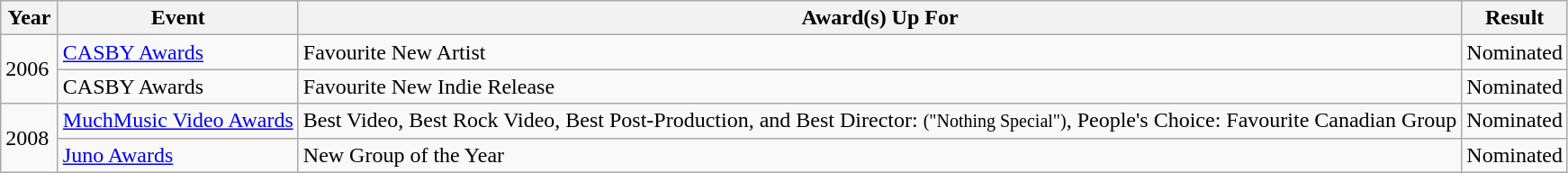<table class="wikitable">
<tr>
<th width="35"><strong>Year</strong></th>
<th><strong>Event</strong></th>
<th><strong>Award(s) Up For</strong></th>
<th><strong>Result</strong></th>
</tr>
<tr>
<td rowspan="2">2006</td>
<td><a href='#'>CASBY Awards</a></td>
<td>Favourite New Artist</td>
<td>Nominated</td>
</tr>
<tr>
<td>CASBY Awards</td>
<td>Favourite New Indie Release</td>
<td>Nominated</td>
</tr>
<tr>
<td rowspan="2">2008</td>
<td><a href='#'>MuchMusic Video Awards</a></td>
<td>Best Video, Best Rock Video, Best Post-Production, and Best Director: <small>("Nothing Special")</small>, People's Choice: Favourite Canadian Group</td>
<td>Nominated</td>
</tr>
<tr>
<td><a href='#'>Juno Awards</a></td>
<td>New Group of the Year</td>
<td>Nominated</td>
</tr>
</table>
